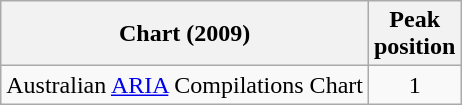<table class="wikitable">
<tr>
<th align="left">Chart (2009)</th>
<th align="left">Peak<br>position</th>
</tr>
<tr>
<td align="left">Australian <a href='#'>ARIA</a> Compilations Chart</td>
<td style="text-align:center;">1</td>
</tr>
</table>
